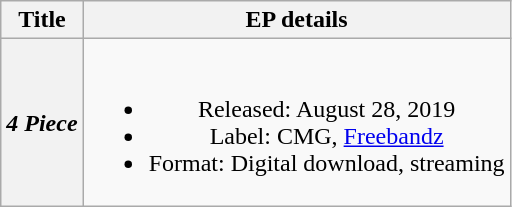<table class="wikitable plainrowheaders" style="text-align:center;">
<tr>
<th>Title</th>
<th>EP details</th>
</tr>
<tr>
<th scope="row"><em>4 Piece</em></th>
<td><br><ul><li>Released: August 28, 2019</li><li>Label: CMG, <a href='#'>Freebandz</a></li><li>Format: Digital download, streaming</li></ul></td>
</tr>
</table>
